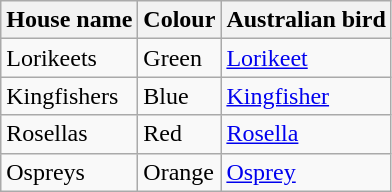<table class="wikitable">
<tr>
<th>House name</th>
<th>Colour</th>
<th>Australian bird</th>
</tr>
<tr>
<td>Lorikeets</td>
<td> Green</td>
<td><a href='#'>Lorikeet</a></td>
</tr>
<tr>
<td>Kingfishers</td>
<td> Blue</td>
<td><a href='#'>Kingfisher</a></td>
</tr>
<tr>
<td>Rosellas</td>
<td> Red</td>
<td><a href='#'>Rosella</a></td>
</tr>
<tr>
<td>Ospreys</td>
<td> Orange</td>
<td><a href='#'>Osprey</a></td>
</tr>
</table>
